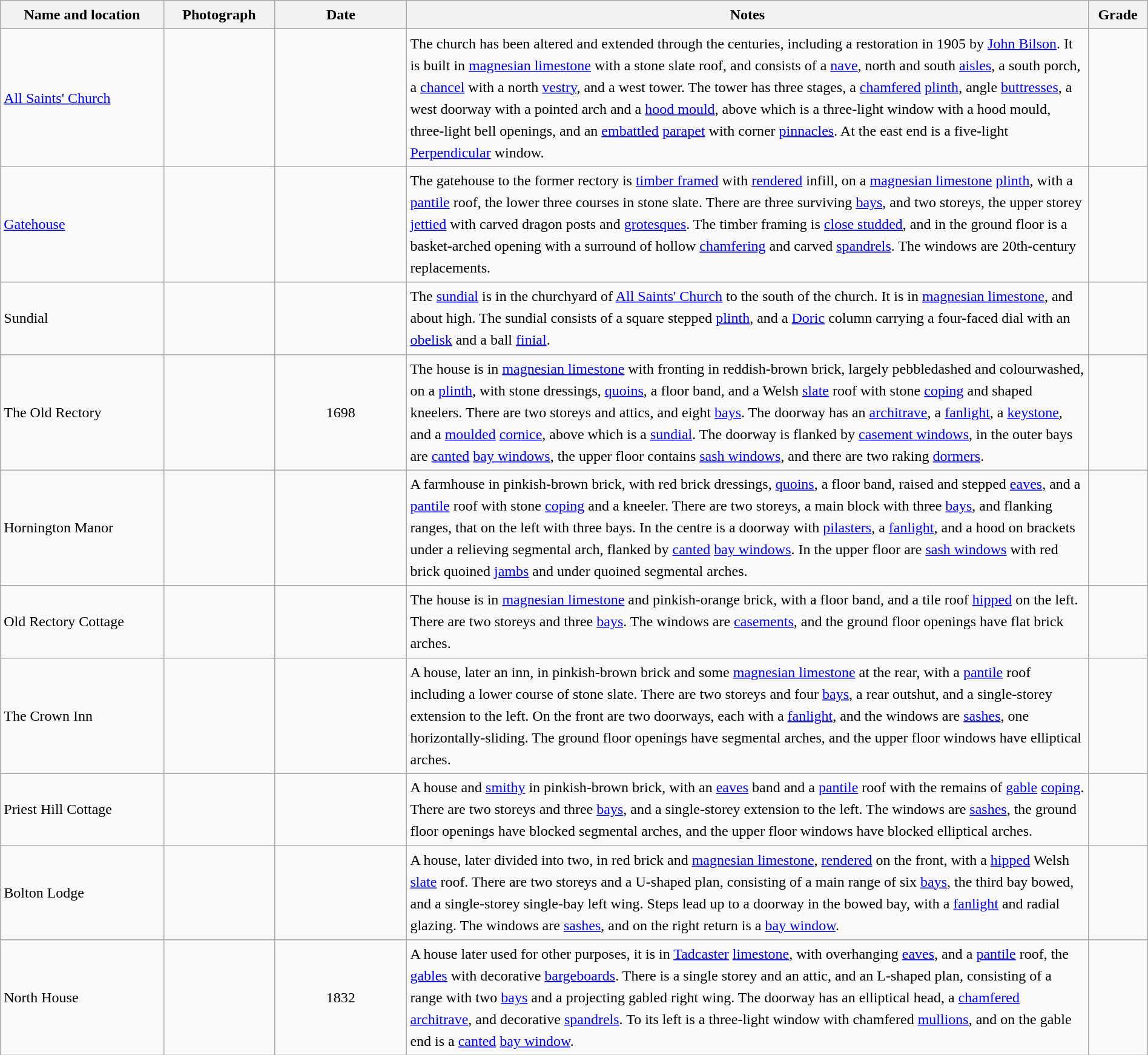<table class="wikitable sortable plainrowheaders" style="width:100%; border:0px; text-align:left; line-height:150%">
<tr>
<th scope="col"  style="width:150px">Name and location</th>
<th scope="col"  style="width:100px" class="unsortable">Photograph</th>
<th scope="col"  style="width:120px">Date</th>
<th scope="col"  style="width:650px" class="unsortable">Notes</th>
<th scope="col"  style="width:50px">Grade</th>
</tr>
<tr>
<td><a href='#'>All Saints' Church</a><br><small></small></td>
<td></td>
<td align="center"></td>
<td>The church has been altered and extended through the centuries, including a restoration in 1905 by <a href='#'>John Bilson</a>.  It is built in <a href='#'>magnesian limestone</a> with a stone slate roof, and consists of a <a href='#'>nave</a>, north and south <a href='#'>aisles</a>, a south porch, a <a href='#'>chancel</a> with a north <a href='#'>vestry</a>, and a west tower.  The tower has three stages, a <a href='#'>chamfered</a> <a href='#'>plinth</a>, angle <a href='#'>buttresses</a>, a west doorway with a pointed arch and a <a href='#'>hood mould</a>, above which is a three-light window with a hood mould, three-light bell openings, and an <a href='#'>embattled</a> <a href='#'>parapet</a> with corner <a href='#'>pinnacles</a>.  At the east end is a five-light <a href='#'>Perpendicular</a> window.</td>
<td align="center" ></td>
</tr>
<tr>
<td><a href='#'>Gatehouse</a><br><small></small></td>
<td></td>
<td align="center"></td>
<td>The gatehouse to the former rectory is <a href='#'>timber framed</a> with <a href='#'>rendered</a> infill, on a <a href='#'>magnesian limestone</a> <a href='#'>plinth</a>, with a <a href='#'>pantile</a> roof, the lower three courses in stone slate.  There are three surviving <a href='#'>bays</a>, and two storeys, the upper storey <a href='#'>jettied</a> with carved dragon posts and <a href='#'>grotesques</a>.  The timber framing is <a href='#'>close studded</a>, and in the ground floor is a basket-arched opening with a surround of hollow <a href='#'>chamfering</a> and carved <a href='#'>spandrels</a>.  The windows are 20th-century replacements.</td>
<td align="center" ></td>
</tr>
<tr>
<td>Sundial<br><small></small></td>
<td></td>
<td align="center"></td>
<td>The <a href='#'>sundial</a> is in the churchyard of <a href='#'>All Saints' Church</a> to the south of the church.  It is in <a href='#'>magnesian limestone</a>, and about  high.  The sundial consists of a square stepped <a href='#'>plinth</a>, and a <a href='#'>Doric</a> column carrying a four-faced dial with an <a href='#'>obelisk</a> and a ball <a href='#'>finial</a>.</td>
<td align="center" ></td>
</tr>
<tr>
<td>The Old Rectory<br><small></small></td>
<td></td>
<td align="center">1698</td>
<td>The house is in <a href='#'>magnesian limestone</a> with fronting in reddish-brown brick, largely pebbledashed and colourwashed, on a <a href='#'>plinth</a>, with stone dressings, <a href='#'>quoins</a>, a floor band, and a Welsh <a href='#'>slate</a> roof with stone <a href='#'>coping</a> and shaped kneelers. There are two storeys and attics, and eight <a href='#'>bays</a>.  The doorway has an <a href='#'>architrave</a>, a <a href='#'>fanlight</a>, a <a href='#'>keystone</a>, and a <a href='#'>moulded</a> <a href='#'>cornice</a>, above which is a <a href='#'>sundial</a>.  The doorway is flanked by <a href='#'>casement windows</a>, in the outer bays are <a href='#'>canted</a> <a href='#'>bay windows</a>, the upper floor contains <a href='#'>sash windows</a>, and there are two raking <a href='#'>dormers</a>.</td>
<td align="center" ></td>
</tr>
<tr>
<td>Hornington Manor<br><small></small></td>
<td></td>
<td align="center"></td>
<td>A farmhouse in pinkish-brown brick, with red brick dressings, <a href='#'>quoins</a>, a floor band, raised and stepped <a href='#'>eaves</a>, and a <a href='#'>pantile</a> roof with stone <a href='#'>coping</a> and a kneeler.  There are two storeys, a main block with three <a href='#'>bays</a>, and flanking ranges, that on the left with three bays.  In the centre is a doorway with <a href='#'>pilasters</a>, a <a href='#'>fanlight</a>, and a hood on brackets under a relieving segmental arch, flanked by <a href='#'>canted</a> <a href='#'>bay windows</a>.  In the upper floor are <a href='#'>sash windows</a> with red brick quoined <a href='#'>jambs</a> and under quoined segmental arches.</td>
<td align="center" ></td>
</tr>
<tr>
<td>Old Rectory Cottage<br><small></small></td>
<td></td>
<td align="center"></td>
<td>The house is in <a href='#'>magnesian limestone</a> and pinkish-orange brick, with a floor band, and a tile roof <a href='#'>hipped</a> on the left.  There are two storeys and three <a href='#'>bays</a>.  The windows are <a href='#'>casements</a>, and the ground floor openings have flat brick arches.</td>
<td align="center" ></td>
</tr>
<tr>
<td>The Crown Inn<br><small></small></td>
<td></td>
<td align="center"></td>
<td>A house, later an inn, in pinkish-brown brick and some <a href='#'>magnesian limestone</a> at the rear, with a <a href='#'>pantile</a> roof including a lower course of stone slate.  There are two storeys and four <a href='#'>bays</a>, a rear outshut, and a single-storey extension to the left.  On the front are two doorways, each with a <a href='#'>fanlight</a>, and the windows are <a href='#'>sashes</a>, one horizontally-sliding.  The ground floor openings have segmental arches, and the upper floor windows have elliptical arches.</td>
<td align="center" ></td>
</tr>
<tr>
<td>Priest Hill Cottage<br><small></small></td>
<td></td>
<td align="center"></td>
<td>A house and <a href='#'>smithy</a> in pinkish-brown brick, with an <a href='#'>eaves</a> band and a <a href='#'>pantile</a> roof with the remains of <a href='#'>gable</a> <a href='#'>coping</a>.  There are two storeys and three <a href='#'>bays</a>, and a single-storey extension to the left.  The windows are <a href='#'>sashes</a>, the ground floor openings have blocked segmental arches, and the upper floor windows have blocked elliptical arches.</td>
<td align="center" ></td>
</tr>
<tr>
<td>Bolton Lodge<br><small></small></td>
<td></td>
<td align="center"></td>
<td>A house, later divided into two, in red brick and <a href='#'>magnesian limestone</a>, <a href='#'>rendered</a> on the front, with a <a href='#'>hipped</a> Welsh <a href='#'>slate</a> roof.  There are two storeys and a U-shaped plan, consisting of a main range of six <a href='#'>bays</a>, the third bay bowed, and a single-storey single-bay left wing.  Steps lead up to a doorway in the bowed bay, with a <a href='#'>fanlight</a> and radial glazing.  The windows are <a href='#'>sashes</a>, and on the right return is a <a href='#'>bay window</a>.</td>
<td align="center" ></td>
</tr>
<tr>
<td>North House<br><small></small></td>
<td></td>
<td align="center">1832</td>
<td>A house later used for other purposes, it is in <a href='#'>Tadcaster</a> <a href='#'>limestone</a>, with overhanging <a href='#'>eaves</a>, and a <a href='#'>pantile</a> roof, the <a href='#'>gables</a> with decorative <a href='#'>bargeboards</a>.  There is a single storey and an attic, and an L-shaped plan, consisting of a range with two <a href='#'>bays</a> and a projecting gabled right wing.  The doorway has an elliptical head, a <a href='#'>chamfered</a> <a href='#'>architrave</a>, and decorative <a href='#'>spandrels</a>.  To its left is a three-light window with chamfered <a href='#'>mullions</a>, and on the gable end is a <a href='#'>canted</a> <a href='#'>bay window</a>.</td>
<td align="center" ></td>
</tr>
<tr>
</tr>
</table>
